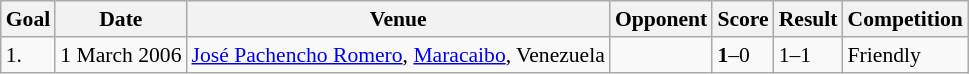<table class="wikitable" style="font-size:90%; text-align: left;">
<tr>
<th>Goal</th>
<th>Date</th>
<th>Venue</th>
<th>Opponent</th>
<th>Score</th>
<th>Result</th>
<th>Competition</th>
</tr>
<tr>
<td>1.</td>
<td>1 March 2006</td>
<td><a href='#'>José Pachencho Romero</a>, <a href='#'>Maracaibo</a>, Venezuela</td>
<td></td>
<td><strong>1</strong>–0</td>
<td>1–1</td>
<td>Friendly</td>
</tr>
</table>
